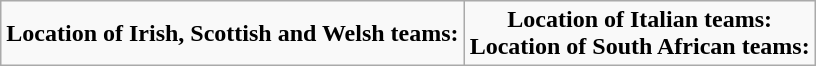<table class="wikitable" style="text-align:center; margin: 1em auto;">
<tr>
<td><strong>Location of Irish, Scottish and Welsh teams:</strong><br></td>
<td><strong>Location of Italian teams:</strong><br>

<strong>Location of South African teams:</strong>

</td>
</tr>
</table>
